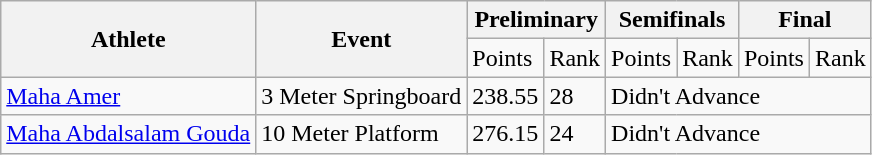<table class="wikitable">
<tr>
<th rowspan="2">Athlete</th>
<th rowspan="2">Event</th>
<th colspan="2">Preliminary</th>
<th colspan="2">Semifinals</th>
<th colspan="2">Final</th>
</tr>
<tr>
<td>Points</td>
<td>Rank</td>
<td>Points</td>
<td>Rank</td>
<td>Points</td>
<td>Rank</td>
</tr>
<tr>
<td><a href='#'>Maha Amer</a></td>
<td>3 Meter Springboard</td>
<td>238.55</td>
<td>28</td>
<td colspan="4">Didn't Advance</td>
</tr>
<tr>
<td><a href='#'>Maha Abdalsalam Gouda</a></td>
<td>10 Meter Platform</td>
<td>276.15</td>
<td>24</td>
<td colspan="4">Didn't Advance</td>
</tr>
</table>
